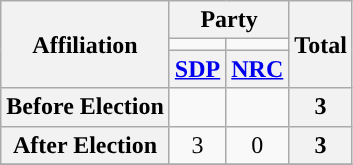<table class="wikitable" style="text-align:center">
<tr>
<th rowspan="3">Affiliation</th>
<th colspan="2">Party</th>
<th rowspan="3">Total</th>
</tr>
<tr>
<td style="background-color:"></td>
<td style="background-color:"></td>
</tr>
<tr>
<th><a href='#'>SDP</a></th>
<th><a href='#'>NRC</a></th>
</tr>
<tr>
<th>Before Election</th>
<td></td>
<td></td>
<th>3</th>
</tr>
<tr>
<th>After Election</th>
<td>3</td>
<td>0</td>
<th>3</th>
</tr>
<tr>
</tr>
</table>
